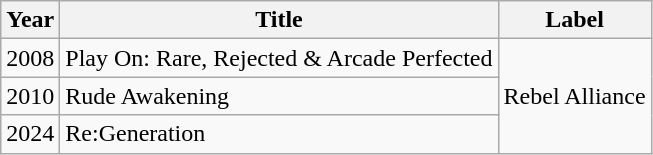<table class="wikitable">
<tr>
<th>Year</th>
<th>Title</th>
<th>Label</th>
</tr>
<tr>
<td>2008</td>
<td>Play On: Rare, Rejected & Arcade Perfected</td>
<td rowspan=3>Rebel Alliance</td>
</tr>
<tr>
<td>2010</td>
<td>Rude Awakening</td>
</tr>
<tr>
<td>2024</td>
<td>Re:Generation</td>
</tr>
</table>
